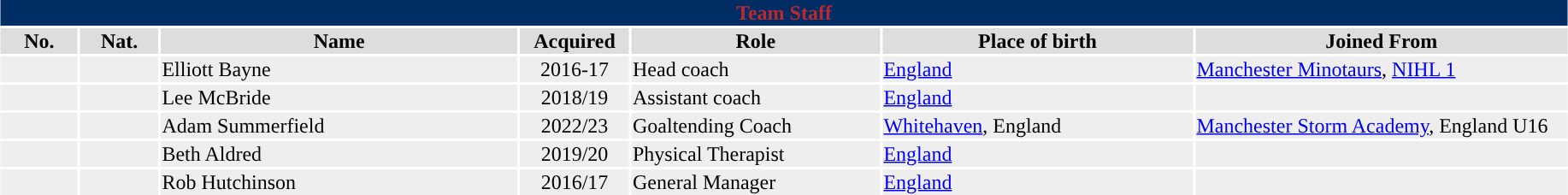<table class="toccolours"  style="width:97%; clear:both; margin:1.5em auto; text-align:center;">
<tr>
<th colspan="11" style="background:#002d64; color:#b92a30;”">Team Staff</th>
</tr>
<tr style="background:#ddd;">
<th width=5%>No.</th>
<th width=5%>Nat.</th>
<th !width=22%>Name</th>
<th width=7%>Acquired</th>
<th width=16%>Role</th>
<th width=20%>Place of birth</th>
<th width=24%>Joined From</th>
</tr>
<tr style="background:#eee;">
<td></td>
<td></td>
<td align=left>Elliott Bayne</td>
<td>2016-17</td>
<td align=left>Head coach</td>
<td align=left><a href='#'>England</a></td>
<td align=left><a href='#'>Manchester Minotaurs</a>, <a href='#'>NIHL 1</a></td>
</tr>
<tr style="background:#eee;">
<td></td>
<td></td>
<td align=left>Lee McBride</td>
<td>2018/19</td>
<td align=left>Assistant coach</td>
<td align=left><a href='#'>England</a></td>
<td align=left></td>
</tr>
<tr style="background:#eee;">
<td></td>
<td></td>
<td align=left>Adam Summerfield</td>
<td>2022/23</td>
<td align=left>Goaltending Coach</td>
<td align=left><a href='#'>Whitehaven</a>, England</td>
<td align=left><a href='#'>Manchester Storm Academy</a>, England U16</td>
</tr>
<tr style="background:#eee;">
<td></td>
<td></td>
<td align=left>Beth Aldred</td>
<td>2019/20</td>
<td align=left>Physical Therapist</td>
<td align=left><a href='#'>England</a></td>
<td align=left></td>
</tr>
<tr style="background:#eee;">
<td></td>
<td></td>
<td align=left>Rob Hutchinson</td>
<td>2016/17</td>
<td align=left>General Manager</td>
<td align=left><a href='#'>England</a></td>
<td align=left></td>
</tr>
</table>
